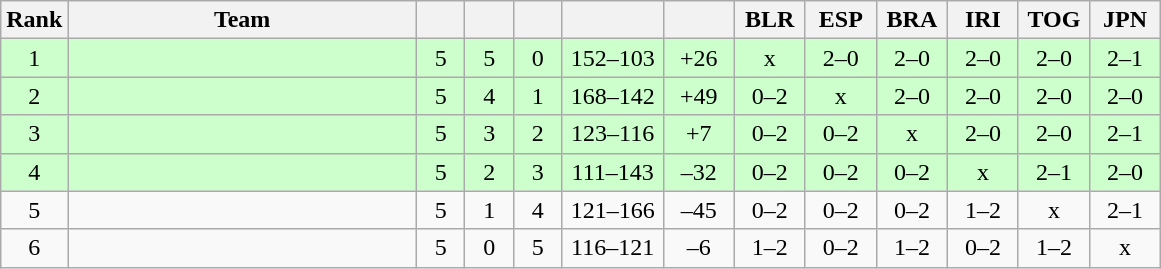<table class="wikitable" style="text-align: center;">
<tr>
<th width=25>Rank</th>
<th width=225>Team</th>
<th width=25></th>
<th width=25></th>
<th width=25></th>
<th width=60></th>
<th width=40></th>
<th width=40>BLR</th>
<th width=40>ESP</th>
<th width=40>BRA</th>
<th width=40>IRI</th>
<th width=40>TOG</th>
<th width=40>JPN</th>
</tr>
<tr bgcolor=ccffcc>
<td>1</td>
<td align=left></td>
<td>5</td>
<td>5</td>
<td>0</td>
<td>152–103</td>
<td>+26</td>
<td>x</td>
<td>2–0</td>
<td>2–0</td>
<td>2–0</td>
<td>2–0</td>
<td>2–1</td>
</tr>
<tr bgcolor=ccffcc>
<td>2</td>
<td align=left></td>
<td>5</td>
<td>4</td>
<td>1</td>
<td>168–142</td>
<td>+49</td>
<td>0–2</td>
<td>x</td>
<td>2–0</td>
<td>2–0</td>
<td>2–0</td>
<td>2–0</td>
</tr>
<tr bgcolor=ccffcc>
<td>3</td>
<td align=left></td>
<td>5</td>
<td>3</td>
<td>2</td>
<td>123–116</td>
<td>+7</td>
<td>0–2</td>
<td>0–2</td>
<td>x</td>
<td>2–0</td>
<td>2–0</td>
<td>2–1</td>
</tr>
<tr bgcolor=ccffcc>
<td>4</td>
<td align=left></td>
<td>5</td>
<td>2</td>
<td>3</td>
<td>111–143</td>
<td>–32</td>
<td>0–2</td>
<td>0–2</td>
<td>0–2</td>
<td>x</td>
<td>2–1</td>
<td>2–0</td>
</tr>
<tr>
<td>5</td>
<td align=left></td>
<td>5</td>
<td>1</td>
<td>4</td>
<td>121–166</td>
<td>–45</td>
<td>0–2</td>
<td>0–2</td>
<td>0–2</td>
<td>1–2</td>
<td>x</td>
<td>2–1</td>
</tr>
<tr>
<td>6</td>
<td align=left></td>
<td>5</td>
<td>0</td>
<td>5</td>
<td>116–121</td>
<td>–6</td>
<td>1–2</td>
<td>0–2</td>
<td>1–2</td>
<td>0–2</td>
<td>1–2</td>
<td>x</td>
</tr>
</table>
